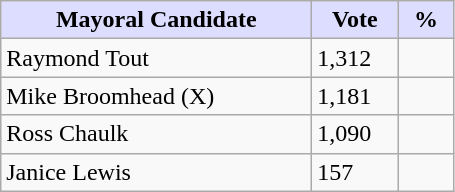<table class="wikitable">
<tr>
<th style="background:#ddf; width:200px;">Mayoral Candidate </th>
<th style="background:#ddf; width:50px;">Vote</th>
<th style="background:#ddf; width:30px;">%</th>
</tr>
<tr>
<td>Raymond Tout</td>
<td>1,312</td>
<td></td>
</tr>
<tr>
<td>Mike Broomhead (X)</td>
<td>1,181</td>
<td></td>
</tr>
<tr>
<td>Ross Chaulk</td>
<td>1,090</td>
<td></td>
</tr>
<tr>
<td>Janice Lewis</td>
<td>157</td>
<td></td>
</tr>
</table>
